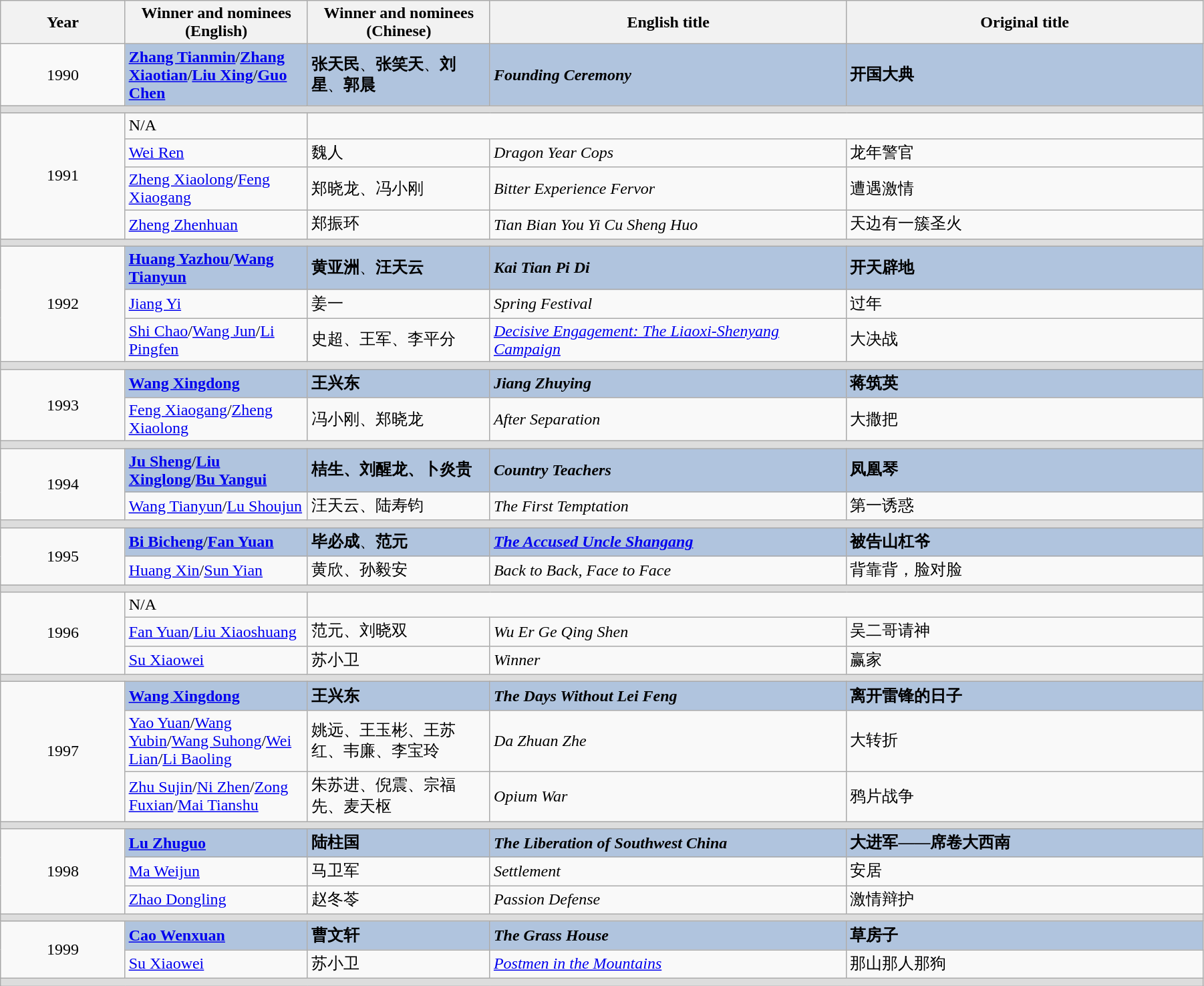<table class="wikitable" width="95%" cellpadding="5">
<tr>
<th width="100"><strong>Year</strong></th>
<th width="150"><strong>Winner and nominees<br>(English)</strong></th>
<th width="150"><strong>Winner and nominees<br>(Chinese)</strong></th>
<th width="300"><strong>English title</strong></th>
<th width="300"><strong>Original title</strong></th>
</tr>
<tr>
<td rowspan="1" style="text-align:center;">1990</td>
<td style="background:#B0C4DE;"><strong><a href='#'>Zhang Tianmin</a></strong>/<strong><a href='#'>Zhang Xiaotian</a></strong>/<strong><a href='#'>Liu Xing</a></strong>/<strong><a href='#'>Guo Chen</a></strong></td>
<td style="background:#B0C4DE;"><strong>张天民</strong>、<strong>张笑天</strong>、<strong>刘星</strong>、<strong>郭晨</strong></td>
<td style="background:#B0C4DE;"><strong><em>Founding Ceremony</em></strong></td>
<td style="background:#B0C4DE;"><strong>开国大典</strong></td>
</tr>
<tr bgcolor=#DDDDDD>
<td colspan=5></td>
</tr>
<tr>
<td rowspan="4" style="text-align:center;">1991</td>
<td>N/A</td>
</tr>
<tr>
<td><a href='#'>Wei Ren</a></td>
<td>魏人</td>
<td><em>Dragon Year Cops</em></td>
<td>龙年警官</td>
</tr>
<tr>
<td><a href='#'>Zheng Xiaolong</a>/<a href='#'>Feng Xiaogang</a></td>
<td>郑晓龙、冯小刚</td>
<td><em>Bitter Experience Fervor</em></td>
<td>遭遇激情</td>
</tr>
<tr>
<td><a href='#'>Zheng Zhenhuan</a></td>
<td>郑振环</td>
<td><em>Tian Bian You Yi Cu Sheng Huo</em></td>
<td>天边有一簇圣火</td>
</tr>
<tr bgcolor=#DDDDDD>
<td colspan=5></td>
</tr>
<tr>
<td rowspan="3" style="text-align:center;">1992</td>
<td style="background:#B0C4DE;"><strong><a href='#'>Huang Yazhou</a></strong>/<strong><a href='#'>Wang Tianyun</a></strong></td>
<td style="background:#B0C4DE;"><strong>黄亚洲</strong>、<strong>汪天云</strong></td>
<td style="background:#B0C4DE;"><strong><em>Kai Tian Pi Di</em></strong></td>
<td style="background:#B0C4DE;"><strong>开天辟地</strong></td>
</tr>
<tr>
<td><a href='#'>Jiang Yi</a></td>
<td>姜一</td>
<td><em>Spring Festival</em></td>
<td>过年</td>
</tr>
<tr>
<td><a href='#'>Shi Chao</a>/<a href='#'>Wang Jun</a>/<a href='#'>Li Pingfen</a></td>
<td>史超、王军、李平分</td>
<td><em><a href='#'>Decisive Engagement: The Liaoxi-Shenyang Campaign</a></em></td>
<td>大决战</td>
</tr>
<tr bgcolor=#DDDDDD>
<td colspan=5></td>
</tr>
<tr>
<td rowspan="2" style="text-align:center;">1993</td>
<td style="background:#B0C4DE;"><strong><a href='#'>Wang Xingdong</a></strong></td>
<td style="background:#B0C4DE;"><strong>王兴东</strong></td>
<td style="background:#B0C4DE;"><strong><em>Jiang Zhuying</em></strong></td>
<td style="background:#B0C4DE;"><strong>蒋筑英</strong></td>
</tr>
<tr>
<td><a href='#'>Feng Xiaogang</a>/<a href='#'>Zheng Xiaolong</a></td>
<td>冯小刚、郑晓龙</td>
<td><em>After Separation</em></td>
<td>大撒把</td>
</tr>
<tr bgcolor=#DDDDDD>
<td colspan=5></td>
</tr>
<tr>
<td rowspan="2" style="text-align:center;">1994</td>
<td style="background:#B0C4DE;"><strong><a href='#'>Ju Sheng</a></strong>/<strong><a href='#'>Liu Xinglong</a></strong>/<strong><a href='#'>Bu Yangui</a></strong></td>
<td style="background:#B0C4DE;"><strong>桔生、刘醒龙、卜炎贵</strong></td>
<td style="background:#B0C4DE;"><strong><em>Country Teachers</em></strong></td>
<td style="background:#B0C4DE;"><strong>凤凰琴</strong></td>
</tr>
<tr>
<td><a href='#'>Wang Tianyun</a>/<a href='#'>Lu Shoujun</a></td>
<td>汪天云、陆寿钧</td>
<td><em>The First Temptation</em></td>
<td>第一诱惑</td>
</tr>
<tr bgcolor=#DDDDDD>
<td colspan=5></td>
</tr>
<tr>
<td rowspan="2" style="text-align:center;">1995</td>
<td style="background:#B0C4DE;"><strong><a href='#'>Bi Bicheng</a></strong>/<strong><a href='#'>Fan Yuan</a></strong></td>
<td style="background:#B0C4DE;"><strong>毕必成</strong>、<strong>范元</strong></td>
<td style="background:#B0C4DE;"><strong><em><a href='#'>The Accused Uncle Shangang</a></em></strong></td>
<td style="background:#B0C4DE;"><strong>被告山杠爷</strong></td>
</tr>
<tr>
<td><a href='#'>Huang Xin</a>/<a href='#'>Sun Yian</a></td>
<td>黄欣、孙毅安</td>
<td><em>Back to Back, Face to Face</em></td>
<td>背靠背，脸对脸</td>
</tr>
<tr bgcolor=#DDDDDD>
<td colspan=5></td>
</tr>
<tr>
<td rowspan="3" style="text-align:center;">1996</td>
<td>N/A</td>
</tr>
<tr>
<td><a href='#'>Fan Yuan</a>/<a href='#'>Liu Xiaoshuang</a></td>
<td>范元、刘晓双</td>
<td><em>Wu Er Ge Qing Shen</em></td>
<td>吴二哥请神</td>
</tr>
<tr>
<td><a href='#'>Su Xiaowei</a></td>
<td>苏小卫</td>
<td><em>Winner</em></td>
<td>赢家</td>
</tr>
<tr bgcolor=#DDDDDD>
<td colspan=5></td>
</tr>
<tr>
<td rowspan="3" style="text-align:center;">1997</td>
<td style="background:#B0C4DE;"><strong><a href='#'>Wang Xingdong</a></strong></td>
<td style="background:#B0C4DE;"><strong>王兴东</strong></td>
<td style="background:#B0C4DE;"><strong><em>The Days Without Lei Feng</em></strong></td>
<td style="background:#B0C4DE;"><strong>离开雷锋的日子</strong></td>
</tr>
<tr>
<td><a href='#'>Yao Yuan</a>/<a href='#'>Wang Yubin</a>/<a href='#'>Wang Suhong</a>/<a href='#'>Wei Lian</a>/<a href='#'>Li Baoling</a></td>
<td>姚远、王玉彬、王苏红、韦廉、李宝玲</td>
<td><em>Da Zhuan Zhe</em></td>
<td>大转折</td>
</tr>
<tr>
<td><a href='#'>Zhu Sujin</a>/<a href='#'>Ni Zhen</a>/<a href='#'>Zong Fuxian</a>/<a href='#'>Mai Tianshu</a></td>
<td>朱苏进、倪震、宗福先、麦天枢</td>
<td><em>Opium War</em></td>
<td>鸦片战争</td>
</tr>
<tr bgcolor=#DDDDDD>
<td colspan=5></td>
</tr>
<tr>
<td rowspan="3" style="text-align:center;">1998</td>
<td style="background:#B0C4DE;"><strong><a href='#'>Lu Zhuguo</a></strong></td>
<td style="background:#B0C4DE;"><strong>陆柱国</strong></td>
<td style="background:#B0C4DE;"><strong><em>The Liberation of Southwest China</em></strong></td>
<td style="background:#B0C4DE;"><strong>大进军——席卷大西南</strong></td>
</tr>
<tr>
<td><a href='#'>Ma Weijun</a></td>
<td>马卫军</td>
<td><em>Settlement</em></td>
<td>安居</td>
</tr>
<tr>
<td><a href='#'>Zhao Dongling</a></td>
<td>赵冬苓</td>
<td><em>Passion Defense</em></td>
<td>激情辩护</td>
</tr>
<tr bgcolor=#DDDDDD>
<td colspan=5></td>
</tr>
<tr>
<td rowspan="2" style="text-align:center;">1999</td>
<td style="background:#B0C4DE;"><strong><a href='#'>Cao Wenxuan</a></strong></td>
<td style="background:#B0C4DE;"><strong>曹文轩</strong></td>
<td style="background:#B0C4DE;"><strong><em>The Grass House</em></strong></td>
<td style="background:#B0C4DE;"><strong>草房子</strong></td>
</tr>
<tr>
<td><a href='#'>Su Xiaowei</a></td>
<td>苏小卫</td>
<td><em><a href='#'>Postmen in the Mountains</a></em></td>
<td>那山那人那狗</td>
</tr>
<tr bgcolor=#DDDDDD>
<td colspan=5></td>
</tr>
</table>
